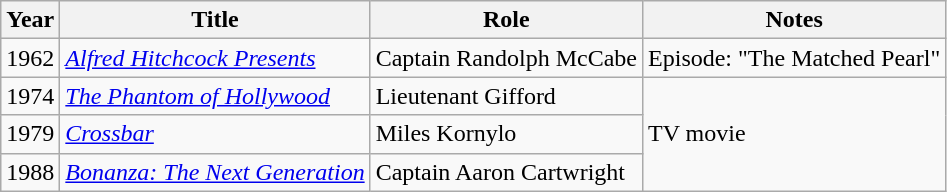<table class="wikitable">
<tr>
<th>Year</th>
<th>Title</th>
<th>Role</th>
<th>Notes</th>
</tr>
<tr>
<td>1962</td>
<td><em><a href='#'>Alfred Hitchcock Presents</a></em></td>
<td>Captain Randolph McCabe</td>
<td>Episode: "The Matched Pearl"</td>
</tr>
<tr>
<td>1974</td>
<td><em><a href='#'>The Phantom of Hollywood</a></em></td>
<td>Lieutenant Gifford</td>
<td rowspan="3">TV movie</td>
</tr>
<tr>
<td>1979</td>
<td><em><a href='#'>Crossbar</a></em></td>
<td>Miles Kornylo</td>
</tr>
<tr>
<td>1988</td>
<td><em><a href='#'>Bonanza: The Next Generation</a></em></td>
<td>Captain Aaron Cartwright</td>
</tr>
</table>
